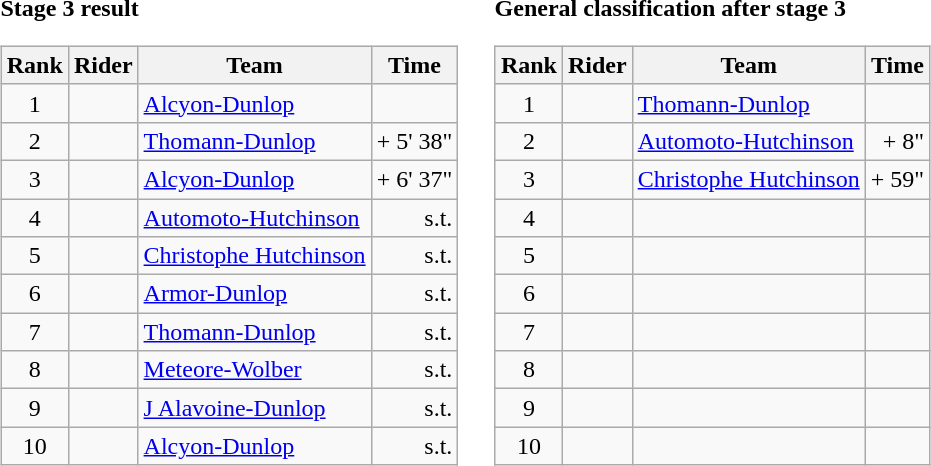<table>
<tr>
<td><strong>Stage 3 result</strong><br><table class="wikitable">
<tr>
<th scope="col">Rank</th>
<th scope="col">Rider</th>
<th scope="col">Team</th>
<th scope="col">Time</th>
</tr>
<tr>
<td style="text-align:center;">1</td>
<td></td>
<td><a href='#'>Alcyon-Dunlop</a></td>
<td style="text-align:right;"></td>
</tr>
<tr>
<td style="text-align:center;">2</td>
<td></td>
<td><a href='#'>Thomann-Dunlop</a></td>
<td style="text-align:right;">+ 5' 38"</td>
</tr>
<tr>
<td style="text-align:center;">3</td>
<td></td>
<td><a href='#'>Alcyon-Dunlop</a></td>
<td style="text-align:right;">+ 6' 37"</td>
</tr>
<tr>
<td style="text-align:center;">4</td>
<td></td>
<td><a href='#'>Automoto-Hutchinson</a></td>
<td style="text-align:right;">s.t.</td>
</tr>
<tr>
<td style="text-align:center;">5</td>
<td></td>
<td><a href='#'>Christophe Hutchinson</a></td>
<td style="text-align:right;">s.t.</td>
</tr>
<tr>
<td style="text-align:center;">6</td>
<td></td>
<td><a href='#'>Armor-Dunlop</a></td>
<td style="text-align:right;">s.t.</td>
</tr>
<tr>
<td style="text-align:center;">7</td>
<td></td>
<td><a href='#'>Thomann-Dunlop</a></td>
<td style="text-align:right;">s.t.</td>
</tr>
<tr>
<td style="text-align:center;">8</td>
<td></td>
<td><a href='#'>Meteore-Wolber</a></td>
<td style="text-align:right;">s.t.</td>
</tr>
<tr>
<td style="text-align:center;">9</td>
<td></td>
<td><a href='#'>J Alavoine-Dunlop</a></td>
<td style="text-align:right;">s.t.</td>
</tr>
<tr>
<td style="text-align:center;">10</td>
<td></td>
<td><a href='#'>Alcyon-Dunlop</a></td>
<td style="text-align:right;">s.t.</td>
</tr>
</table>
</td>
<td></td>
<td><strong>General classification after stage 3</strong><br><table class="wikitable">
<tr>
<th scope="col">Rank</th>
<th scope="col">Rider</th>
<th scope="col">Team</th>
<th scope="col">Time</th>
</tr>
<tr>
<td style="text-align:center;">1</td>
<td></td>
<td><a href='#'>Thomann-Dunlop</a></td>
<td style="text-align:right;"></td>
</tr>
<tr>
<td style="text-align:center;">2</td>
<td></td>
<td><a href='#'>Automoto-Hutchinson</a></td>
<td style="text-align:right;">+ 8"</td>
</tr>
<tr>
<td style="text-align:center;">3</td>
<td></td>
<td><a href='#'>Christophe Hutchinson</a></td>
<td style="text-align:right;">+ 59"</td>
</tr>
<tr>
<td style="text-align:center;">4</td>
<td></td>
<td></td>
<td></td>
</tr>
<tr>
<td style="text-align:center;">5</td>
<td></td>
<td></td>
<td></td>
</tr>
<tr>
<td style="text-align:center;">6</td>
<td></td>
<td></td>
<td></td>
</tr>
<tr>
<td style="text-align:center;">7</td>
<td></td>
<td></td>
<td></td>
</tr>
<tr>
<td style="text-align:center;">8</td>
<td></td>
<td></td>
<td></td>
</tr>
<tr>
<td style="text-align:center;">9</td>
<td></td>
<td></td>
<td></td>
</tr>
<tr>
<td style="text-align:center;">10</td>
<td></td>
<td></td>
<td></td>
</tr>
</table>
</td>
</tr>
</table>
